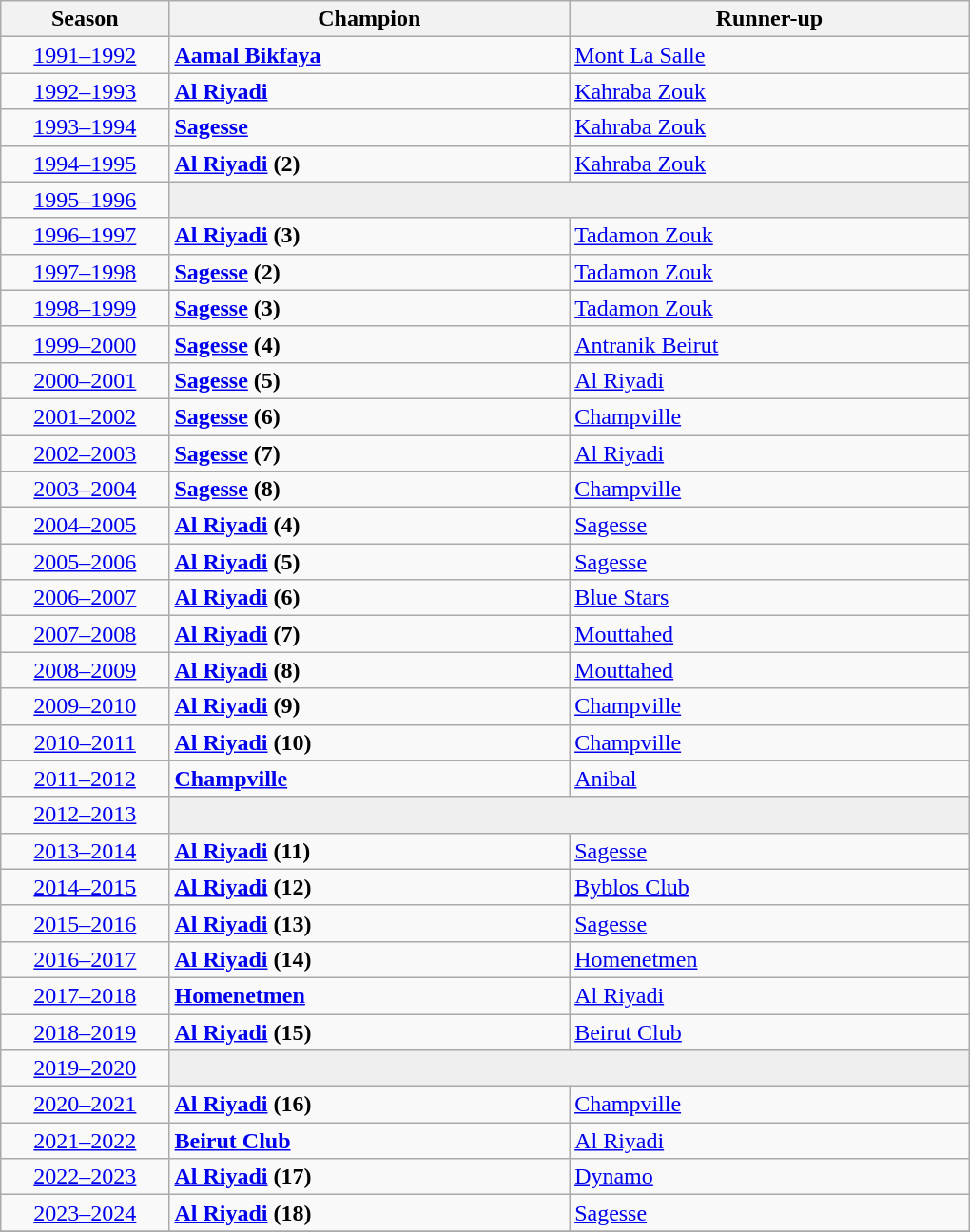<table class="wikitable" style="width:680px;">
<tr>
<th width=80>Season</th>
<th width=200>Champion</th>
<th width=200>Runner-up</th>
</tr>
<tr>
<td align=center><a href='#'>1991–1992</a></td>
<td><strong><a href='#'>Aamal Bikfaya</a></strong></td>
<td><a href='#'>Mont La Salle</a></td>
</tr>
<tr>
<td align=center><a href='#'>1992–1993</a></td>
<td><strong><a href='#'>Al Riyadi</a></strong></td>
<td><a href='#'>Kahraba Zouk</a></td>
</tr>
<tr>
<td align=center><a href='#'>1993–1994</a></td>
<td><strong><a href='#'>Sagesse</a></strong></td>
<td><a href='#'>Kahraba Zouk</a></td>
</tr>
<tr>
<td align=center><a href='#'>1994–1995</a></td>
<td><strong><a href='#'>Al Riyadi</a> (2)</strong></td>
<td><a href='#'>Kahraba Zouk</a></td>
</tr>
<tr>
<td align=center><a href='#'>1995–1996</a></td>
<td colspan=2 style=background:#efefef></td>
</tr>
<tr>
<td align=center><a href='#'>1996–1997</a></td>
<td><strong><a href='#'>Al Riyadi</a> (3)</strong></td>
<td><a href='#'>Tadamon Zouk</a></td>
</tr>
<tr>
<td align=center><a href='#'>1997–1998</a></td>
<td><strong><a href='#'>Sagesse</a> (2)</strong></td>
<td><a href='#'>Tadamon Zouk</a></td>
</tr>
<tr>
<td align=center><a href='#'>1998–1999</a></td>
<td><strong><a href='#'>Sagesse</a> (3)</strong></td>
<td><a href='#'>Tadamon Zouk</a></td>
</tr>
<tr>
<td align=center><a href='#'>1999–2000</a></td>
<td><strong><a href='#'>Sagesse</a> (4)</strong></td>
<td><a href='#'>Antranik Beirut</a></td>
</tr>
<tr>
<td align=center><a href='#'>2000–2001</a></td>
<td><strong><a href='#'>Sagesse</a> (5)</strong></td>
<td><a href='#'>Al Riyadi</a></td>
</tr>
<tr>
<td align=center><a href='#'>2001–2002</a></td>
<td><strong><a href='#'>Sagesse</a> (6)</strong></td>
<td><a href='#'>Champville</a></td>
</tr>
<tr>
<td align=center><a href='#'>2002–2003</a></td>
<td><strong><a href='#'>Sagesse</a> (7)</strong></td>
<td><a href='#'>Al Riyadi</a></td>
</tr>
<tr>
<td align=center><a href='#'>2003–2004</a></td>
<td><strong><a href='#'>Sagesse</a> (8)</strong></td>
<td><a href='#'>Champville</a></td>
</tr>
<tr>
<td align=center><a href='#'>2004–2005</a></td>
<td><strong><a href='#'>Al Riyadi</a> (4)</strong></td>
<td><a href='#'>Sagesse</a></td>
</tr>
<tr>
<td align=center><a href='#'>2005–2006</a></td>
<td><strong><a href='#'>Al Riyadi</a> (5)</strong></td>
<td><a href='#'>Sagesse</a></td>
</tr>
<tr>
<td align=center><a href='#'>2006–2007</a></td>
<td><strong><a href='#'>Al Riyadi</a> (6)</strong></td>
<td><a href='#'>Blue Stars</a></td>
</tr>
<tr>
<td align=center><a href='#'>2007–2008</a></td>
<td><strong> <a href='#'>Al Riyadi</a> (7)</strong></td>
<td><a href='#'>Mouttahed</a></td>
</tr>
<tr>
<td align=center><a href='#'>2008–2009</a></td>
<td><strong><a href='#'>Al Riyadi</a> (8)</strong></td>
<td><a href='#'>Mouttahed</a></td>
</tr>
<tr>
<td align=center><a href='#'>2009–2010</a></td>
<td><strong><a href='#'>Al Riyadi</a> (9)</strong></td>
<td><a href='#'>Champville</a></td>
</tr>
<tr>
<td align=center><a href='#'>2010–2011</a></td>
<td><strong><a href='#'>Al Riyadi</a> (10)</strong></td>
<td><a href='#'>Champville</a></td>
</tr>
<tr>
<td align=center><a href='#'>2011–2012</a></td>
<td><strong><a href='#'>Champville</a></strong></td>
<td><a href='#'>Anibal</a></td>
</tr>
<tr>
<td align=center><a href='#'>2012–2013</a></td>
<td colspan=2 style=background:#efefef></td>
</tr>
<tr>
<td align=center><a href='#'>2013–2014</a></td>
<td><strong><a href='#'>Al Riyadi</a> (11)</strong></td>
<td><a href='#'>Sagesse</a></td>
</tr>
<tr>
<td align=center><a href='#'>2014–2015</a></td>
<td><strong><a href='#'>Al Riyadi</a> (12)</strong></td>
<td><a href='#'>Byblos Club</a></td>
</tr>
<tr>
<td align=center><a href='#'>2015–2016</a></td>
<td><strong><a href='#'>Al Riyadi</a> (13)</strong></td>
<td><a href='#'>Sagesse</a></td>
</tr>
<tr>
<td align=center><a href='#'>2016–2017</a></td>
<td><strong><a href='#'>Al Riyadi</a> (14)</strong></td>
<td><a href='#'>Homenetmen</a></td>
</tr>
<tr>
<td align=center><a href='#'>2017–2018</a></td>
<td><strong><a href='#'>Homenetmen</a></strong></td>
<td><a href='#'>Al Riyadi</a></td>
</tr>
<tr>
<td align=center><a href='#'>2018–2019</a></td>
<td><strong><a href='#'>Al Riyadi</a> (15)</strong></td>
<td><a href='#'>Beirut Club</a></td>
</tr>
<tr>
<td align=center><a href='#'>2019–2020</a></td>
<td colspan=2 style=background:#efefef></td>
</tr>
<tr>
<td align=center><a href='#'>2020–2021</a></td>
<td><strong><a href='#'>Al Riyadi</a> (16)</strong></td>
<td><a href='#'>Champville</a></td>
</tr>
<tr>
<td align=center><a href='#'>2021–2022</a></td>
<td><strong><a href='#'>Beirut Club</a></strong></td>
<td><a href='#'>Al Riyadi</a></td>
</tr>
<tr>
<td align=center><a href='#'>2022–2023</a></td>
<td><strong><a href='#'>Al Riyadi</a> (17)</strong></td>
<td><a href='#'>Dynamo</a></td>
</tr>
<tr>
<td align=center><a href='#'>2023–2024</a></td>
<td><strong><a href='#'>Al Riyadi</a> (18)</strong></td>
<td><a href='#'>Sagesse</a></td>
</tr>
<tr>
</tr>
</table>
